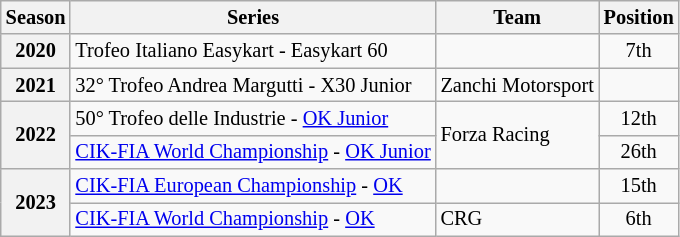<table class="wikitable" style="font-size: 85%; text-align:center">
<tr>
<th>Season</th>
<th>Series</th>
<th>Team</th>
<th>Position</th>
</tr>
<tr>
<th>2020</th>
<td align="left">Trofeo Italiano Easykart - Easykart 60</td>
<td align="left"></td>
<td>7th</td>
</tr>
<tr>
<th>2021</th>
<td align="left">32° Trofeo Andrea Margutti - X30 Junior</td>
<td align="left">Zanchi Motorsport</td>
<td></td>
</tr>
<tr>
<th rowspan="2">2022</th>
<td align="left">50° Trofeo delle Industrie - <a href='#'>OK Junior</a></td>
<td rowspan="2" align="left">Forza Racing</td>
<td>12th</td>
</tr>
<tr>
<td align="left"><a href='#'>CIK-FIA World Championship</a> - <a href='#'>OK Junior</a></td>
<td>26th</td>
</tr>
<tr>
<th rowspan="2">2023</th>
<td align="left"><a href='#'>CIK-FIA European Championship</a> - <a href='#'>OK</a></td>
<td align="left"></td>
<td>15th</td>
</tr>
<tr>
<td align="left"><a href='#'>CIK-FIA World Championship</a> - <a href='#'>OK</a></td>
<td align="left">CRG</td>
<td>6th</td>
</tr>
</table>
